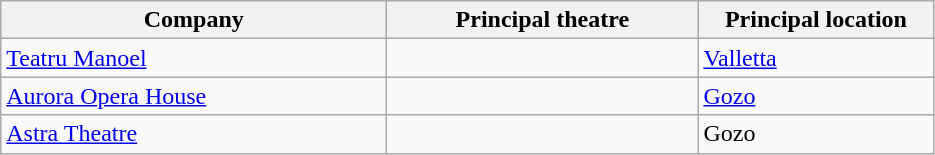<table class="wikitable">
<tr>
<th width=250>Company</th>
<th width=200>Principal theatre</th>
<th width=150>Principal location</th>
</tr>
<tr>
<td><a href='#'>Teatru Manoel</a></td>
<td></td>
<td><a href='#'>Valletta</a></td>
</tr>
<tr>
<td><a href='#'>Aurora Opera House</a></td>
<td></td>
<td><a href='#'>Gozo</a></td>
</tr>
<tr>
<td><a href='#'>Astra Theatre</a></td>
<td></td>
<td>Gozo</td>
</tr>
</table>
